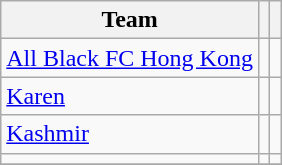<table class="wikitable sortable plainrowheaders" style="font-size:100%; display:inline-table; margin-right:1em;">
<tr>
<th scope=col>Team</th>
<th></th>
<th></th>
</tr>
<tr>
<td> <a href='#'>All Black FC Hong Kong</a></td>
<td></td>
<td></td>
</tr>
<tr>
<td> <a href='#'>Karen</a></td>
<td></td>
<td></td>
</tr>
<tr>
<td> <a href='#'>Kashmir</a></td>
<td></td>
<td></td>
</tr>
<tr>
<td></td>
<td></td>
<td></td>
</tr>
<tr>
</tr>
</table>
